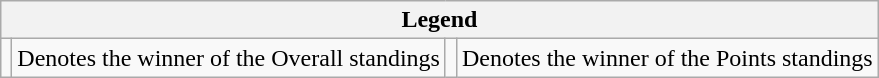<table class="wikitable">
<tr>
<th colspan="4">Legend</th>
</tr>
<tr>
<td></td>
<td>Denotes the winner of the Overall standings</td>
<td></td>
<td>Denotes the winner of the Points standings</td>
</tr>
</table>
